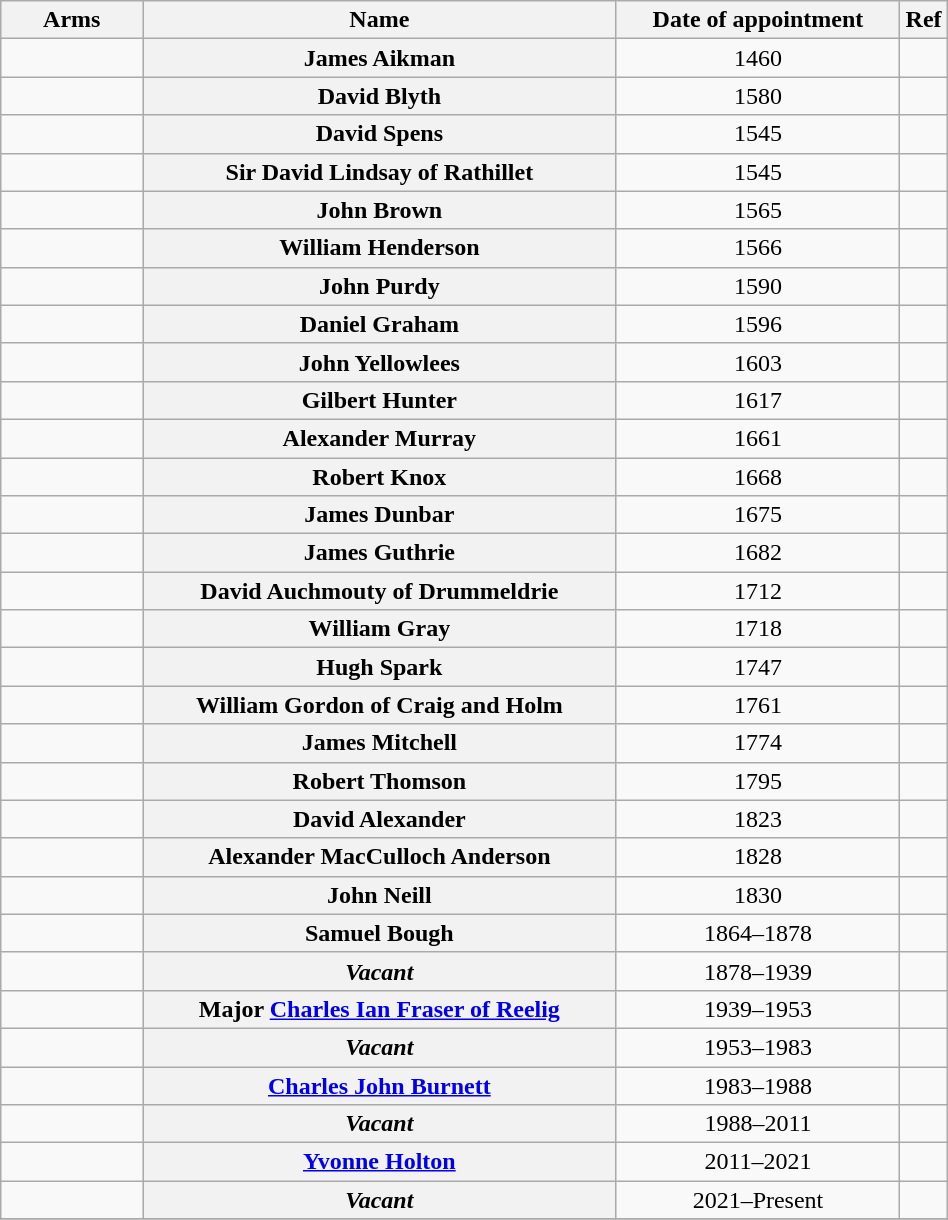<table class="wikitable" style="text-align:center; width:50%">
<tr>
<th>Arms</th>
<th style="width:50%">Name</th>
<th style="width:30%">Date of appointment</th>
<th style="width:5%">Ref</th>
</tr>
<tr>
<td></td>
<th>James Aikman</th>
<td>1460</td>
<td></td>
</tr>
<tr>
<td></td>
<th>David Blyth</th>
<td>1580</td>
<td></td>
</tr>
<tr>
<td></td>
<th>David Spens</th>
<td>1545</td>
<td></td>
</tr>
<tr>
<td></td>
<th>Sir David Lindsay of Rathillet</th>
<td>1545</td>
<td></td>
</tr>
<tr>
<td></td>
<th>John Brown</th>
<td>1565</td>
<td></td>
</tr>
<tr>
<td></td>
<th>William Henderson</th>
<td>1566</td>
<td></td>
</tr>
<tr>
<td></td>
<th>John Purdy</th>
<td>1590</td>
<td></td>
</tr>
<tr>
<td></td>
<th>Daniel Graham</th>
<td>1596</td>
<td></td>
</tr>
<tr>
<td></td>
<th>John Yellowlees</th>
<td>1603</td>
<td></td>
</tr>
<tr>
<td></td>
<th>Gilbert Hunter</th>
<td>1617</td>
<td></td>
</tr>
<tr>
<td></td>
<th>Alexander Murray</th>
<td>1661</td>
<td></td>
</tr>
<tr>
<td></td>
<th>Robert Knox</th>
<td>1668</td>
<td></td>
</tr>
<tr>
<td></td>
<th>James Dunbar</th>
<td>1675</td>
<td></td>
</tr>
<tr>
<td></td>
<th>James Guthrie</th>
<td>1682</td>
<td></td>
</tr>
<tr>
<td></td>
<th>David Auchmouty of Drummeldrie</th>
<td>1712</td>
<td></td>
</tr>
<tr>
<td></td>
<th>William Gray</th>
<td>1718</td>
<td></td>
</tr>
<tr>
<td></td>
<th>Hugh Spark</th>
<td>1747</td>
<td></td>
</tr>
<tr>
<td></td>
<th>William Gordon of Craig and Holm</th>
<td>1761</td>
<td></td>
</tr>
<tr>
<td></td>
<th>James Mitchell</th>
<td>1774</td>
<td></td>
</tr>
<tr>
<td></td>
<th>Robert Thomson</th>
<td>1795</td>
<td></td>
</tr>
<tr>
<td></td>
<th>David Alexander</th>
<td>1823</td>
<td></td>
</tr>
<tr>
<td></td>
<th>Alexander MacCulloch Anderson</th>
<td>1828</td>
<td></td>
</tr>
<tr>
<td></td>
<th>John Neill</th>
<td>1830</td>
<td></td>
</tr>
<tr>
<td></td>
<th>Samuel Bough</th>
<td>1864–1878</td>
<td></td>
</tr>
<tr>
<td></td>
<th><em>Vacant</em></th>
<td>1878–1939</td>
<td></td>
</tr>
<tr>
<td></td>
<th>Major <a href='#'>Charles Ian Fraser of Reelig</a></th>
<td>1939–1953</td>
<td></td>
</tr>
<tr>
<td></td>
<th><em>Vacant</em></th>
<td>1953–1983</td>
<td></td>
</tr>
<tr>
<td></td>
<th><a href='#'>Charles John Burnett</a></th>
<td>1983–1988</td>
<td></td>
</tr>
<tr>
<td></td>
<th><em>Vacant</em></th>
<td>1988–2011</td>
<td></td>
</tr>
<tr>
<td></td>
<th><a href='#'>Yvonne Holton</a></th>
<td>2011–2021</td>
<td></td>
</tr>
<tr>
<td></td>
<th><em>Vacant</em></th>
<td>2021–Present</td>
<td></td>
</tr>
<tr>
</tr>
</table>
